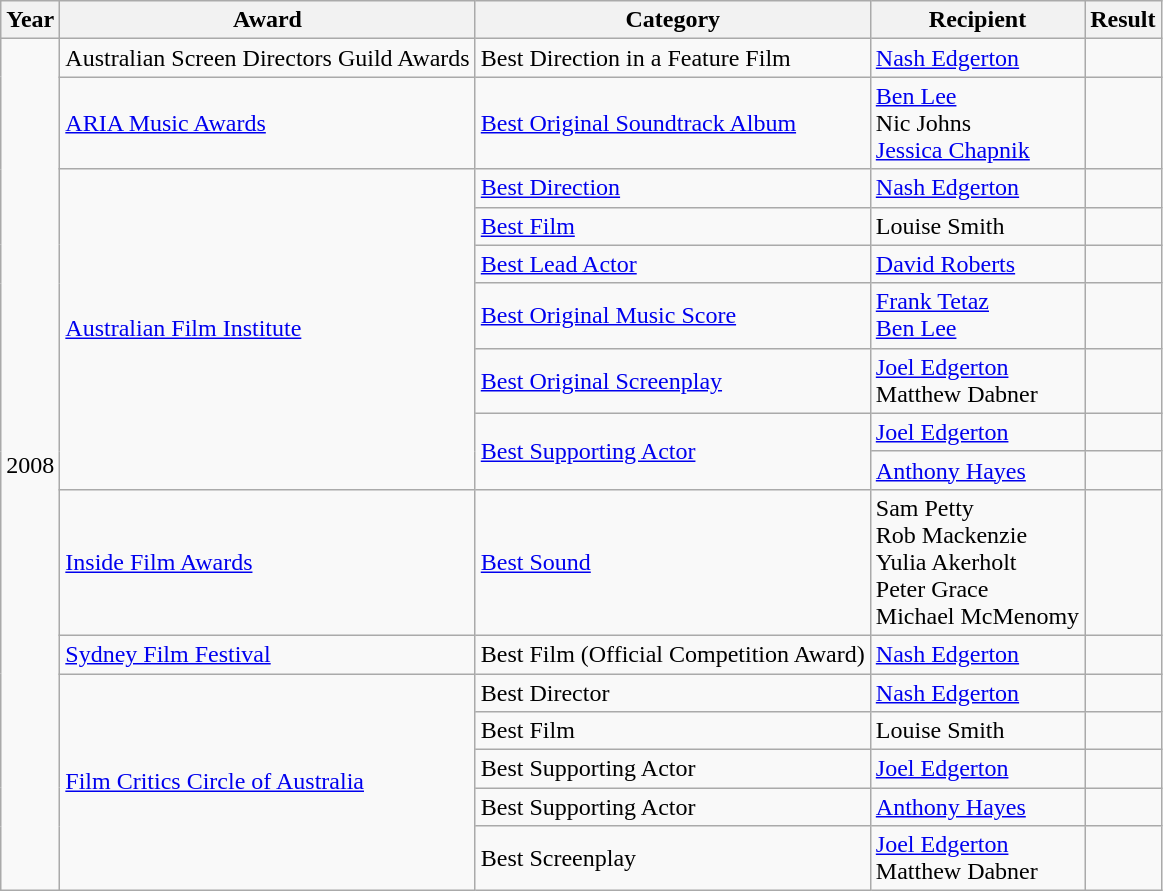<table class="wikitable sortable">
<tr>
<th>Year</th>
<th>Award</th>
<th>Category</th>
<th>Recipient</th>
<th>Result</th>
</tr>
<tr>
<td rowspan="16">2008</td>
<td>Australian Screen Directors Guild Awards</td>
<td>Best Direction in a Feature Film</td>
<td><a href='#'>Nash Edgerton</a></td>
<td></td>
</tr>
<tr>
<td><a href='#'>ARIA Music Awards</a></td>
<td><a href='#'>Best Original Soundtrack Album</a></td>
<td><a href='#'>Ben Lee</a><br>Nic Johns<br><a href='#'>Jessica Chapnik</a></td>
<td></td>
</tr>
<tr>
<td rowspan="7"><a href='#'>Australian Film Institute</a></td>
<td><a href='#'>Best Direction</a></td>
<td><a href='#'>Nash Edgerton</a></td>
<td></td>
</tr>
<tr>
<td><a href='#'>Best Film</a></td>
<td>Louise Smith</td>
<td></td>
</tr>
<tr>
<td><a href='#'>Best Lead Actor</a></td>
<td><a href='#'>David Roberts</a></td>
<td></td>
</tr>
<tr>
<td><a href='#'>Best Original Music Score</a></td>
<td><a href='#'>Frank Tetaz</a><br><a href='#'>Ben Lee</a></td>
<td></td>
</tr>
<tr>
<td><a href='#'>Best Original Screenplay</a></td>
<td><a href='#'>Joel Edgerton</a><br>Matthew Dabner</td>
<td></td>
</tr>
<tr>
<td rowspan=2><a href='#'>Best Supporting Actor</a></td>
<td><a href='#'>Joel Edgerton</a></td>
<td></td>
</tr>
<tr>
<td><a href='#'>Anthony Hayes</a></td>
<td></td>
</tr>
<tr>
<td><a href='#'>Inside Film Awards</a></td>
<td><a href='#'>Best Sound</a></td>
<td>Sam Petty<br>Rob Mackenzie<br>Yulia Akerholt <br>Peter Grace<br>Michael McMenomy</td>
<td></td>
</tr>
<tr>
<td><a href='#'>Sydney Film Festival</a></td>
<td>Best Film (Official Competition Award)</td>
<td><a href='#'>Nash Edgerton</a></td>
<td></td>
</tr>
<tr>
<td rowspan="5"><a href='#'>Film Critics Circle of Australia</a></td>
<td>Best Director</td>
<td><a href='#'>Nash Edgerton</a></td>
<td></td>
</tr>
<tr>
<td>Best Film</td>
<td>Louise Smith</td>
<td></td>
</tr>
<tr>
<td>Best Supporting Actor</td>
<td><a href='#'>Joel Edgerton</a></td>
<td></td>
</tr>
<tr>
<td>Best Supporting Actor</td>
<td><a href='#'>Anthony Hayes</a></td>
<td></td>
</tr>
<tr>
<td>Best Screenplay</td>
<td><a href='#'>Joel Edgerton</a><br>Matthew Dabner</td>
<td></td>
</tr>
</table>
